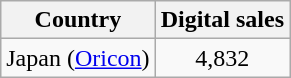<table class="wikitable sortable plainrowheaders" style="text-align:center;">
<tr>
<th>Country</th>
<th>Digital sales</th>
</tr>
<tr>
<td>Japan (<a href='#'>Oricon</a>)</td>
<td>4,832</td>
</tr>
</table>
